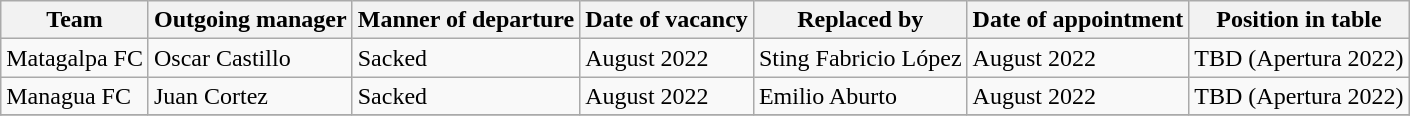<table class="wikitable">
<tr>
<th>Team</th>
<th>Outgoing manager</th>
<th>Manner of departure</th>
<th>Date of vacancy</th>
<th>Replaced by</th>
<th>Date of appointment</th>
<th>Position in table</th>
</tr>
<tr>
<td>Matagalpa FC</td>
<td> Oscar Castillo </td>
<td>Sacked</td>
<td>August 2022</td>
<td> Sting Fabricio López</td>
<td>August 2022</td>
<td>TBD (Apertura 2022)</td>
</tr>
<tr>
<td>Managua FC</td>
<td> Juan Cortez</td>
<td>Sacked</td>
<td>August 2022</td>
<td> Emilio Aburto</td>
<td>August 2022</td>
<td>TBD (Apertura 2022)</td>
</tr>
<tr>
</tr>
</table>
